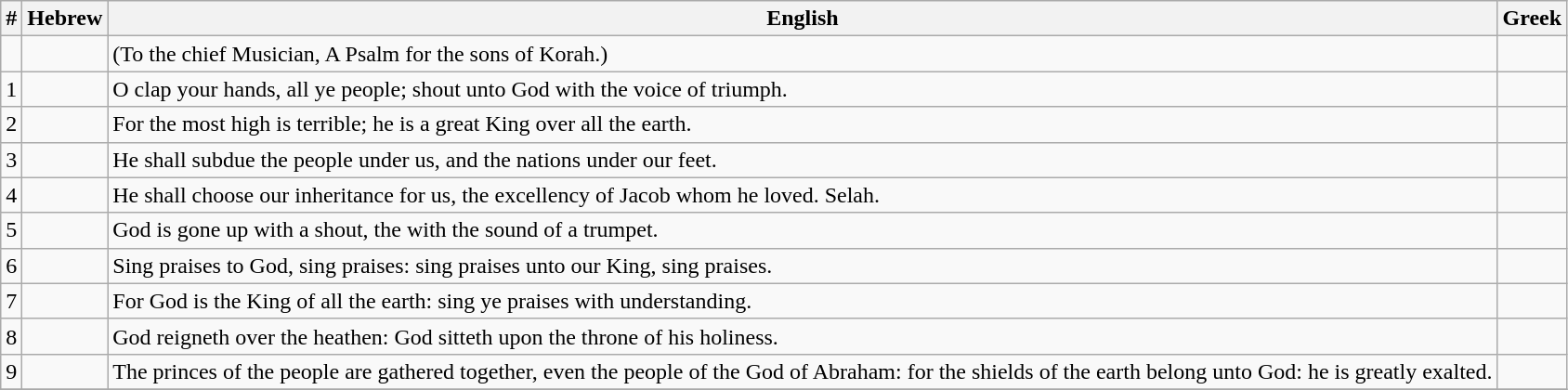<table class=wikitable>
<tr>
<th>#</th>
<th>Hebrew</th>
<th>English</th>
<th>Greek</th>
</tr>
<tr>
<td style="text-align:right"></td>
<td style="text-align:right"></td>
<td>(To the chief Musician, A Psalm for the sons of Korah.)</td>
<td></td>
</tr>
<tr>
<td style="text-align:right">1</td>
<td style="text-align:right"></td>
<td>O clap your hands, all ye people; shout unto God with the voice of triumph.</td>
<td></td>
</tr>
<tr>
<td style="text-align:right">2</td>
<td style="text-align:right"></td>
<td>For the  most high is terrible; he is a great King over all the earth.</td>
<td></td>
</tr>
<tr>
<td style="text-align:right">3</td>
<td style="text-align:right"></td>
<td>He shall subdue the people under us, and the nations under our feet.</td>
<td></td>
</tr>
<tr>
<td style="text-align:right">4</td>
<td style="text-align:right"></td>
<td>He shall choose our inheritance for us, the excellency of Jacob whom he loved. Selah.</td>
<td></td>
</tr>
<tr>
<td style="text-align:right">5</td>
<td style="text-align:right"></td>
<td>God is gone up with a shout, the  with the sound of a trumpet.</td>
<td></td>
</tr>
<tr>
<td style="text-align:right">6</td>
<td style="text-align:right"></td>
<td>Sing praises to God, sing praises: sing praises unto our King, sing praises.</td>
<td></td>
</tr>
<tr>
<td style="text-align:right">7</td>
<td style="text-align:right"></td>
<td>For God is the King of all the earth: sing ye praises with understanding.</td>
<td></td>
</tr>
<tr>
<td style="text-align:right">8</td>
<td style="text-align:right"></td>
<td>God reigneth over the heathen: God sitteth upon the throne of his holiness.</td>
<td></td>
</tr>
<tr>
<td style="text-align:right">9</td>
<td style="text-align:right"></td>
<td>The princes of the people are gathered together, even the people of the God of Abraham: for the shields of the earth belong unto God: he is greatly exalted.</td>
<td></td>
</tr>
<tr>
</tr>
</table>
